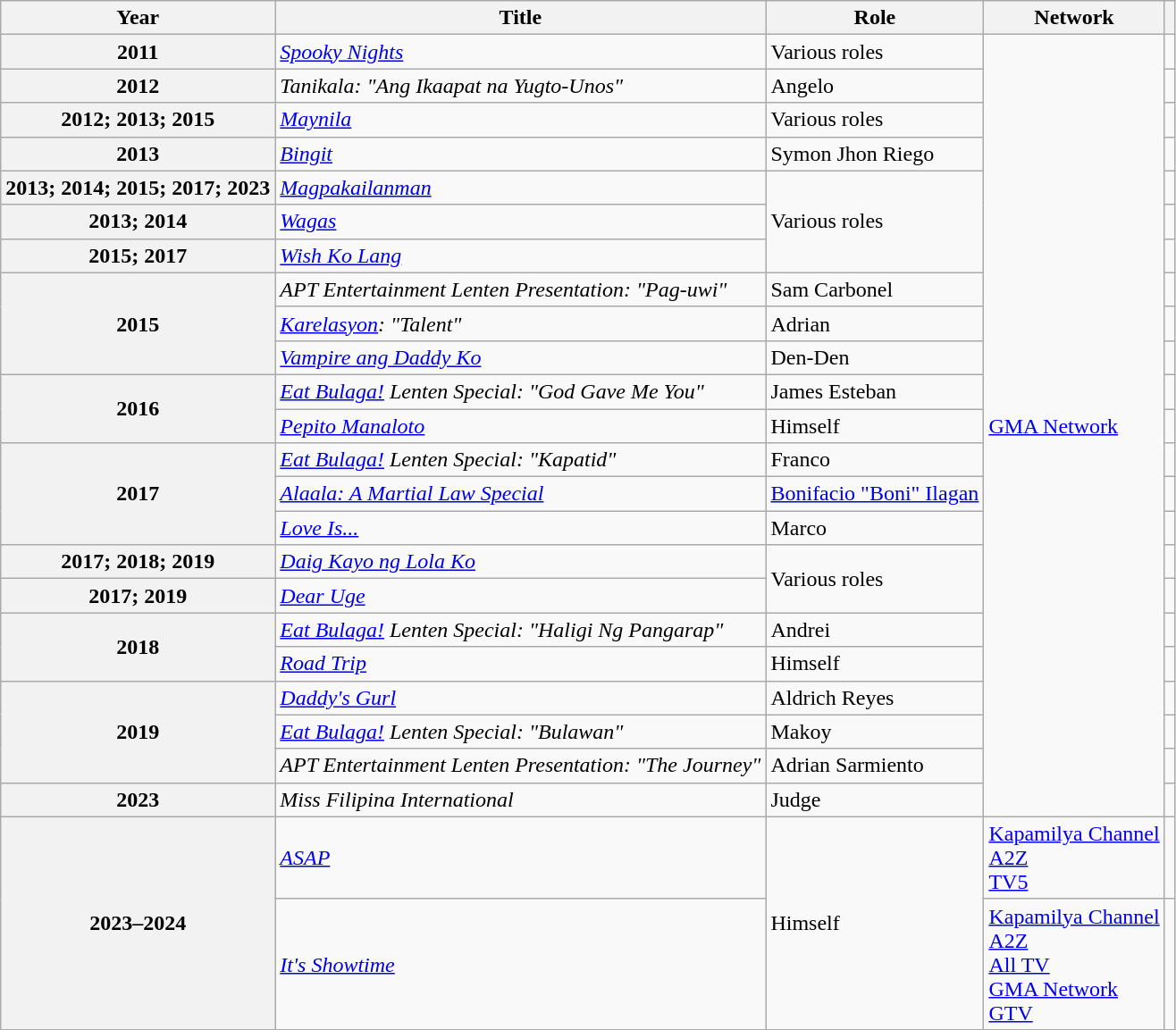<table class="wikitable sortable plainrowheaders">
<tr>
<th scope="col">Year</th>
<th scope="col">Title</th>
<th scope="col">Role</th>
<th scope="col">Network</th>
<th scope="col"></th>
</tr>
<tr>
<th scope="row">2011</th>
<td><em><a href='#'>Spooky Nights</a></em></td>
<td>Various roles</td>
<td rowspan="23"><a href='#'>GMA Network</a></td>
<td></td>
</tr>
<tr>
<th scope="row">2012</th>
<td><em>Tanikala: "Ang Ikaapat na Yugto-Unos"</em></td>
<td>Angelo</td>
<td></td>
</tr>
<tr>
<th scope="row">2012; 2013; 2015</th>
<td><em><a href='#'>Maynila</a></em></td>
<td>Various roles</td>
<td></td>
</tr>
<tr>
<th scope="row">2013</th>
<td><em><a href='#'>Bingit</a></em></td>
<td>Symon Jhon Riego</td>
<td></td>
</tr>
<tr>
<th scope="row">2013; 2014; 2015; 2017; 2023</th>
<td><em><a href='#'>Magpakailanman</a></em></td>
<td rowspan="3">Various roles</td>
<td></td>
</tr>
<tr>
<th scope="row">2013; 2014</th>
<td><em><a href='#'>Wagas</a></em></td>
<td></td>
</tr>
<tr>
<th scope="row">2015; 2017</th>
<td><em><a href='#'>Wish Ko Lang</a></em></td>
<td></td>
</tr>
<tr>
<th scope="row" rowspan="3">2015</th>
<td><em>APT Entertainment Lenten Presentation: "Pag-uwi"</em></td>
<td>Sam Carbonel</td>
<td></td>
</tr>
<tr>
<td><em><a href='#'>Karelasyon</a>: "Talent"</em></td>
<td>Adrian</td>
<td></td>
</tr>
<tr>
<td><em><a href='#'>Vampire ang Daddy Ko</a></em></td>
<td>Den-Den</td>
<td></td>
</tr>
<tr>
<th scope="row" rowspan="2">2016</th>
<td><em><a href='#'>Eat Bulaga!</a> Lenten Special: "God Gave Me You"</em></td>
<td>James Esteban</td>
<td></td>
</tr>
<tr>
<td><em><a href='#'>Pepito Manaloto</a></em></td>
<td>Himself</td>
<td></td>
</tr>
<tr>
<th scope="row" rowspan="3">2017</th>
<td><em><a href='#'>Eat Bulaga!</a> Lenten Special: "Kapatid"</em></td>
<td>Franco</td>
<td></td>
</tr>
<tr>
<td><em><a href='#'>Alaala: A Martial Law Special</a></em></td>
<td><a href='#'>Bonifacio "Boni" Ilagan</a></td>
<td></td>
</tr>
<tr>
<td><em><a href='#'>Love Is...</a></em></td>
<td>Marco</td>
<td></td>
</tr>
<tr>
<th scope="row">2017; 2018; 2019</th>
<td><em><a href='#'>Daig Kayo ng Lola Ko</a></em></td>
<td rowspan="2">Various roles</td>
<td></td>
</tr>
<tr>
<th scope="row">2017; 2019</th>
<td><em><a href='#'>Dear Uge</a></em></td>
<td></td>
</tr>
<tr>
<th rowspan="2" scope="row">2018</th>
<td><em><a href='#'>Eat Bulaga!</a> Lenten Special: "Haligi Ng Pangarap"</em></td>
<td>Andrei</td>
<td></td>
</tr>
<tr>
<td><a href='#'><em>Road Trip</em></a></td>
<td>Himself</td>
<td></td>
</tr>
<tr>
<th scope="row" rowspan="3">2019</th>
<td><em><a href='#'>Daddy's Gurl</a></em></td>
<td>Aldrich Reyes</td>
<td></td>
</tr>
<tr>
<td><em><a href='#'>Eat Bulaga!</a> Lenten Special: "Bulawan"</em></td>
<td>Makoy</td>
<td></td>
</tr>
<tr>
<td><em>APT Entertainment Lenten Presentation: "The Journey"</em></td>
<td>Adrian Sarmiento</td>
<td></td>
</tr>
<tr>
<th scope="row">2023</th>
<td><em>Miss Filipina International</em></td>
<td>Judge</td>
<td></td>
</tr>
<tr>
<th scope="row" rowspan="2">2023–2024</th>
<td><em><a href='#'>ASAP</a></em></td>
<td rowspan="2">Himself</td>
<td><a href='#'>Kapamilya Channel</a> <br> <a href='#'>A2Z</a> <br> <a href='#'>TV5</a></td>
<td></td>
</tr>
<tr>
<td><em><a href='#'>It's Showtime</a></em></td>
<td><a href='#'>Kapamilya Channel</a> <br> <a href='#'>A2Z</a> <br> <a href='#'>All TV</a> <br> <a href='#'>GMA Network</a> <br> <a href='#'>GTV</a></td>
<td></td>
</tr>
<tr>
</tr>
</table>
